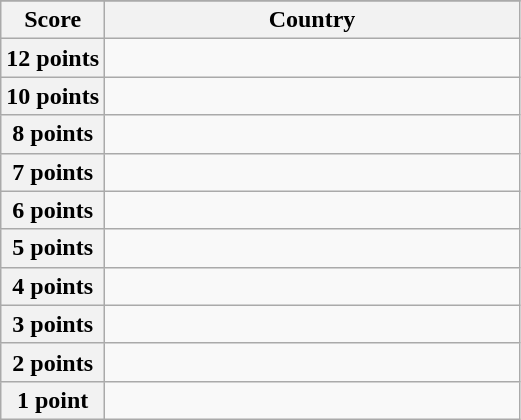<table class="wikitable">
<tr>
</tr>
<tr>
<th scope="col" width="20%">Score</th>
<th scope="col">Country</th>
</tr>
<tr>
<th scope="row">12 points</th>
<td></td>
</tr>
<tr>
<th scope="row">10 points</th>
<td></td>
</tr>
<tr>
<th scope="row">8 points</th>
<td></td>
</tr>
<tr>
<th scope="row">7 points</th>
<td></td>
</tr>
<tr>
<th scope="row">6 points</th>
<td></td>
</tr>
<tr>
<th scope="row">5 points</th>
<td></td>
</tr>
<tr>
<th scope="row">4 points</th>
<td></td>
</tr>
<tr>
<th scope="row">3 points</th>
<td></td>
</tr>
<tr>
<th scope="row">2 points</th>
<td></td>
</tr>
<tr>
<th scope="row">1 point</th>
<td></td>
</tr>
</table>
